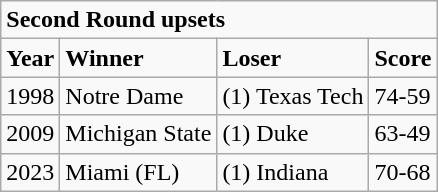<table class="wikitable">
<tr>
<td colspan="4"><strong>Second Round upsets</strong></td>
</tr>
<tr>
<td><strong>Year</strong></td>
<td><strong>Winner</strong></td>
<td><strong>Loser</strong></td>
<td><strong>Score</strong></td>
</tr>
<tr>
<td>1998</td>
<td>Notre Dame</td>
<td>(1) Texas Tech</td>
<td>74-59</td>
</tr>
<tr>
<td>2009</td>
<td>Michigan State</td>
<td>(1) Duke</td>
<td>63-49</td>
</tr>
<tr>
<td>2023</td>
<td>Miami (FL)</td>
<td>(1) Indiana</td>
<td>70-68</td>
</tr>
</table>
